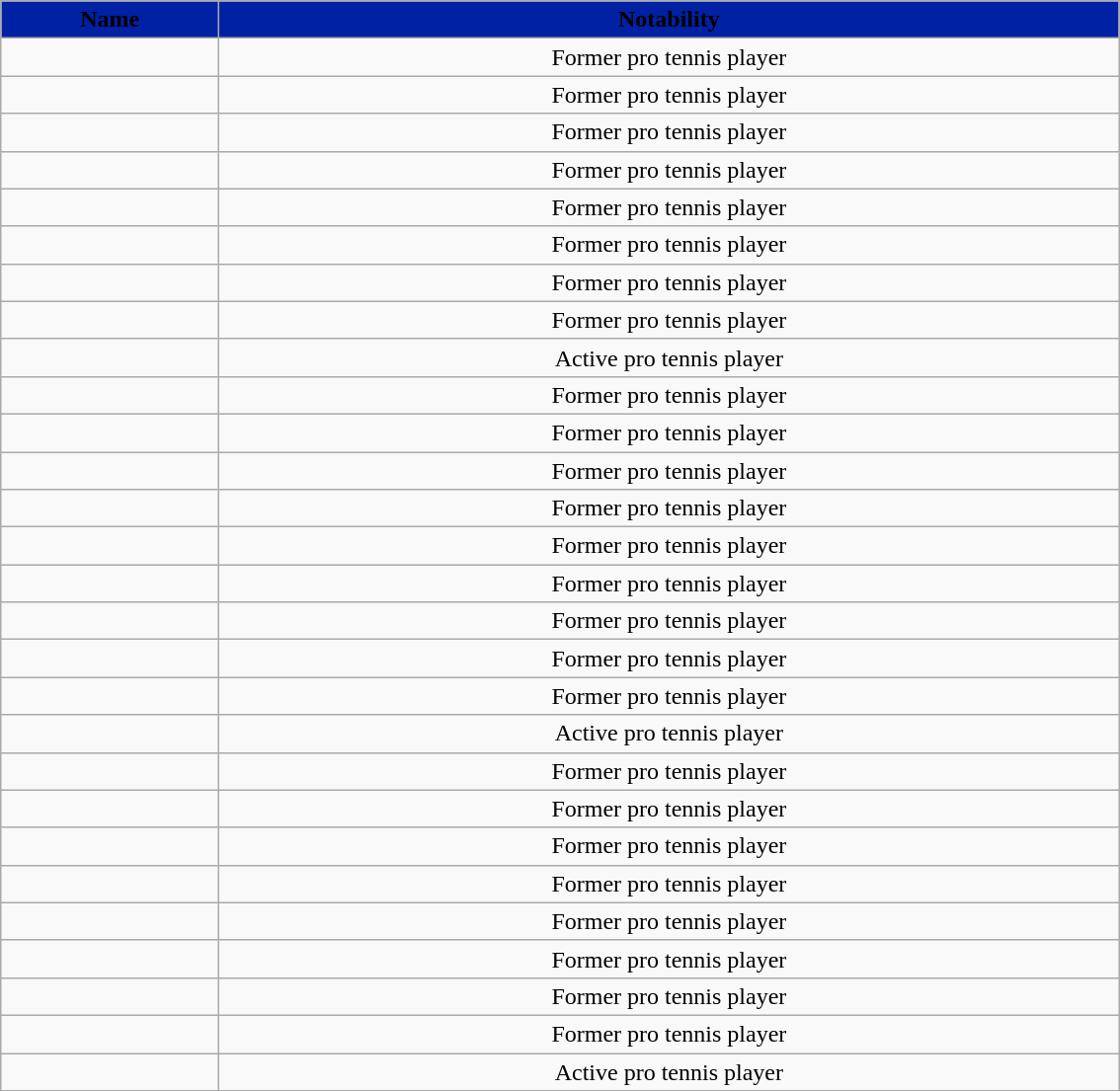<table class="wikitable">
<tr>
<th width=140 style="background:#0021A4;"><span> Name</span></th>
<th width=600 style="background:#0021A4;"><span> Notability</span></th>
</tr>
<tr>
<td align="center"></td>
<td align="center">Former pro tennis player</td>
</tr>
<tr>
<td align="center"></td>
<td align="center">Former pro tennis player</td>
</tr>
<tr>
<td align="center"></td>
<td align="center">Former pro tennis player</td>
</tr>
<tr>
<td align="center"></td>
<td align="center">Former pro tennis player</td>
</tr>
<tr>
<td align="center"></td>
<td align="center">Former pro tennis player</td>
</tr>
<tr>
<td align="center"></td>
<td align="center">Former pro tennis player</td>
</tr>
<tr>
<td align="center"></td>
<td align="center">Former pro tennis player</td>
</tr>
<tr>
<td align="center"></td>
<td align="center">Former pro tennis player</td>
</tr>
<tr>
<td align="center"></td>
<td align="center">Active pro tennis player</td>
</tr>
<tr>
<td align="center"></td>
<td align="center">Former pro tennis player</td>
</tr>
<tr>
<td align="center"></td>
<td align="center">Former pro tennis player</td>
</tr>
<tr>
<td align="center"></td>
<td align="center">Former pro tennis player</td>
</tr>
<tr>
<td align="center"></td>
<td align="center">Former pro tennis player</td>
</tr>
<tr>
<td align="center"></td>
<td align="center">Former pro tennis player</td>
</tr>
<tr>
<td align="center"></td>
<td align="center">Former pro tennis player</td>
</tr>
<tr>
<td align="center"></td>
<td align="center">Former pro tennis player</td>
</tr>
<tr>
<td align="center"></td>
<td align="center">Former pro tennis player</td>
</tr>
<tr>
<td align="center"></td>
<td align="center">Former pro tennis player</td>
</tr>
<tr>
<td align="center"></td>
<td align="center">Active pro tennis player</td>
</tr>
<tr>
<td align="center"></td>
<td align="center">Former pro tennis player</td>
</tr>
<tr>
<td align="center"></td>
<td align="center">Former pro tennis player</td>
</tr>
<tr>
<td align="center"></td>
<td align="center">Former pro tennis player</td>
</tr>
<tr>
<td align="center"></td>
<td align="center">Former pro tennis player</td>
</tr>
<tr>
<td align="center"></td>
<td align="center">Former pro tennis player</td>
</tr>
<tr>
<td align="center"></td>
<td align="center">Former pro tennis player</td>
</tr>
<tr>
<td align="center"></td>
<td align="center">Former pro tennis player</td>
</tr>
<tr>
<td align="center"></td>
<td align="center">Former pro tennis player</td>
</tr>
<tr>
<td align="center"></td>
<td align="center">Active pro tennis player</td>
</tr>
</table>
